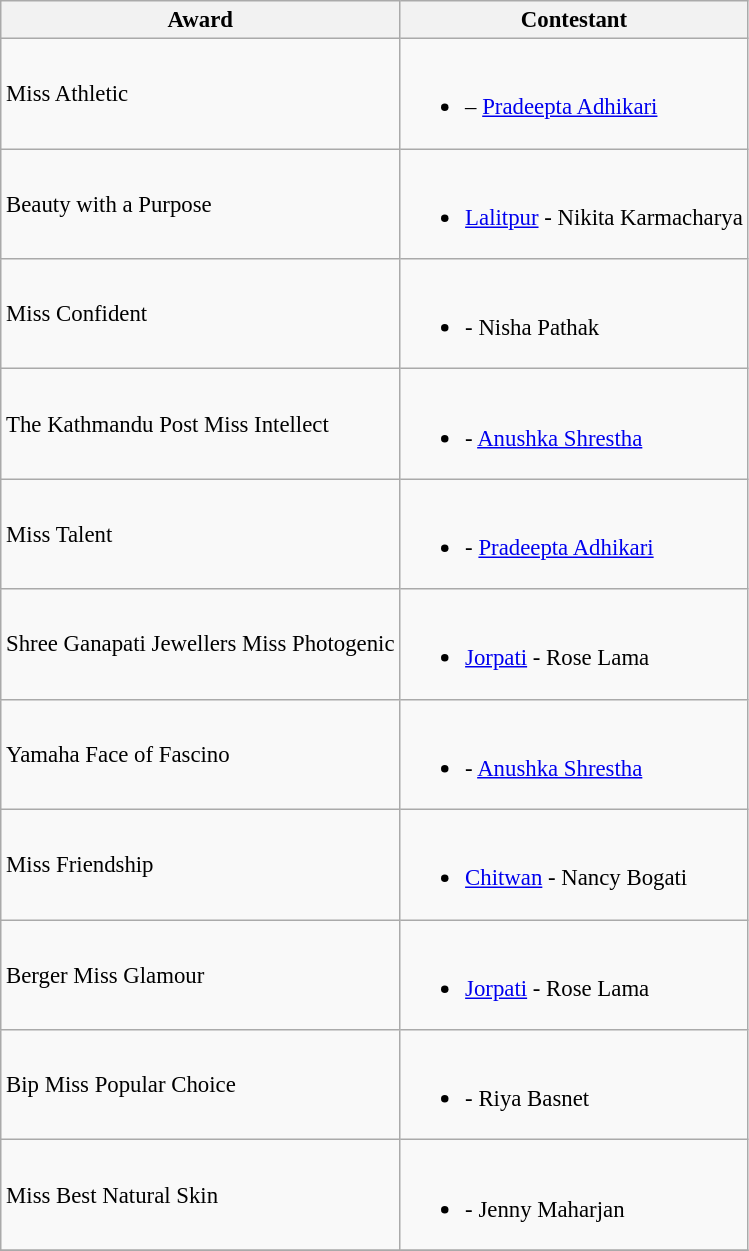<table class="wikitable sortable unsortable" style="font-size: 95%">
<tr>
<th>Award</th>
<th>Contestant</th>
</tr>
<tr>
<td>Miss Athletic</td>
<td><br><ul><li> – <a href='#'>Pradeepta Adhikari</a></li></ul></td>
</tr>
<tr>
<td>Beauty with a Purpose</td>
<td><br><ul><li> <a href='#'>Lalitpur</a> - Nikita Karmacharya</li></ul></td>
</tr>
<tr>
<td>Miss Confident</td>
<td><br><ul><li> - Nisha Pathak</li></ul></td>
</tr>
<tr>
<td>The Kathmandu Post Miss Intellect</td>
<td><br><ul><li> - <a href='#'>Anushka Shrestha</a></li></ul></td>
</tr>
<tr>
<td>Miss Talent</td>
<td><br><ul><li> - <a href='#'>Pradeepta Adhikari</a></li></ul></td>
</tr>
<tr>
<td>Shree Ganapati Jewellers Miss Photogenic</td>
<td><br><ul><li> <a href='#'>Jorpati</a> - Rose Lama</li></ul></td>
</tr>
<tr>
<td>Yamaha Face of Fascino</td>
<td><br><ul><li> - <a href='#'>Anushka Shrestha</a></li></ul></td>
</tr>
<tr>
<td>Miss Friendship</td>
<td><br><ul><li> <a href='#'>Chitwan</a> - Nancy Bogati</li></ul></td>
</tr>
<tr>
<td>Berger Miss Glamour</td>
<td><br><ul><li> <a href='#'>Jorpati</a> - Rose Lama</li></ul></td>
</tr>
<tr>
<td>Bip Miss Popular Choice</td>
<td><br><ul><li> - Riya Basnet</li></ul></td>
</tr>
<tr>
<td>Miss Best Natural Skin</td>
<td><br><ul><li> - Jenny Maharjan</li></ul></td>
</tr>
<tr>
</tr>
</table>
